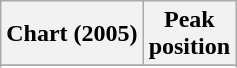<table class="wikitable sortable plainrowheaders" style="text-align:center">
<tr>
<th>Chart (2005)</th>
<th>Peak<br>position</th>
</tr>
<tr>
</tr>
<tr>
</tr>
</table>
